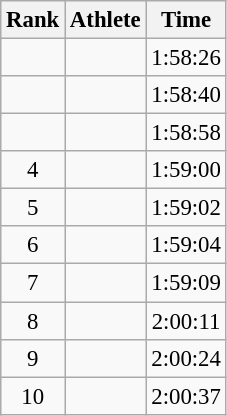<table class="wikitable" style="font-size:95%; text-align:center;">
<tr>
<th>Rank</th>
<th>Athlete</th>
<th>Time</th>
</tr>
<tr>
<td></td>
<td align=left></td>
<td align="center">1:58:26</td>
</tr>
<tr>
<td></td>
<td align=left></td>
<td align="center">1:58:40</td>
</tr>
<tr>
<td></td>
<td align=left></td>
<td align="center">1:58:58</td>
</tr>
<tr>
<td>4</td>
<td align=left></td>
<td align="center">1:59:00</td>
</tr>
<tr>
<td>5</td>
<td align=left></td>
<td align="center">1:59:02</td>
</tr>
<tr>
<td>6</td>
<td align=left></td>
<td align="center">1:59:04</td>
</tr>
<tr>
<td>7</td>
<td align=left></td>
<td align="center">1:59:09</td>
</tr>
<tr>
<td>8</td>
<td align=left></td>
<td align="center">2:00:11</td>
</tr>
<tr>
<td>9</td>
<td align=left></td>
<td align="center">2:00:24</td>
</tr>
<tr>
<td>10</td>
<td align=left></td>
<td align="center">2:00:37</td>
</tr>
</table>
